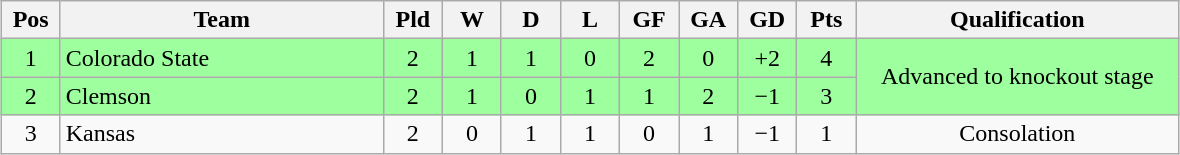<table class="wikitable" style="text-align:center; margin: 1em auto">
<tr>
<th style=width:2em>Pos</th>
<th style=width:13em>Team</th>
<th style=width:2em>Pld</th>
<th style=width:2em>W</th>
<th style=width:2em>D</th>
<th style=width:2em>L</th>
<th style=width:2em>GF</th>
<th style=width:2em>GA</th>
<th style=width:2em>GD</th>
<th style=width:2em>Pts</th>
<th style=width:13em>Qualification</th>
</tr>
<tr bgcolor="#9eff9e">
<td>1</td>
<td style="text-align:left">Colorado State</td>
<td>2</td>
<td>1</td>
<td>1</td>
<td>0</td>
<td>2</td>
<td>0</td>
<td>+2</td>
<td>4</td>
<td rowspan="2">Advanced to knockout stage</td>
</tr>
<tr bgcolor="#9eff9e">
<td>2</td>
<td style="text-align:left">Clemson</td>
<td>2</td>
<td>1</td>
<td>0</td>
<td>1</td>
<td>1</td>
<td>2</td>
<td>−1</td>
<td>3</td>
</tr>
<tr>
<td>3</td>
<td style="text-align:left">Kansas</td>
<td>2</td>
<td>0</td>
<td>1</td>
<td>1</td>
<td>0</td>
<td>1</td>
<td>−1</td>
<td>1</td>
<td>Consolation</td>
</tr>
</table>
